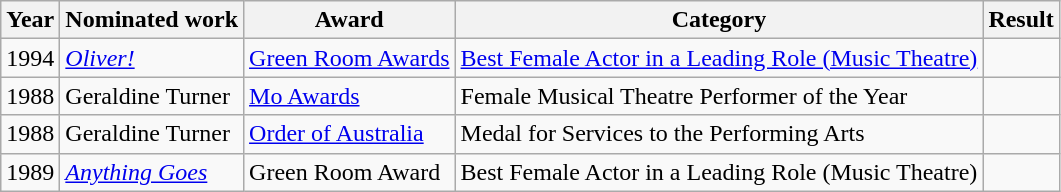<table class="wikitable sortable">
<tr>
<th>Year</th>
<th>Nominated work</th>
<th>Award</th>
<th>Category</th>
<th>Result</th>
</tr>
<tr>
<td>1994</td>
<td><em><a href='#'>Oliver!</a></em></td>
<td><a href='#'>Green Room Awards</a></td>
<td><a href='#'>Best Female Actor in a Leading Role (Music Theatre)</a></td>
<td></td>
</tr>
<tr>
<td>1988</td>
<td>Geraldine Turner</td>
<td><a href='#'>Mo Awards</a></td>
<td>Female Musical Theatre Performer of the Year</td>
<td></td>
</tr>
<tr>
<td>1988</td>
<td>Geraldine Turner</td>
<td><a href='#'>Order of Australia</a></td>
<td>Medal for Services to the Performing Arts </td>
<td></td>
</tr>
<tr>
<td>1989</td>
<td><em><a href='#'>Anything Goes</a></em></td>
<td>Green Room Award</td>
<td>Best Female Actor in a Leading Role (Music Theatre)</td>
<td></td>
</tr>
</table>
